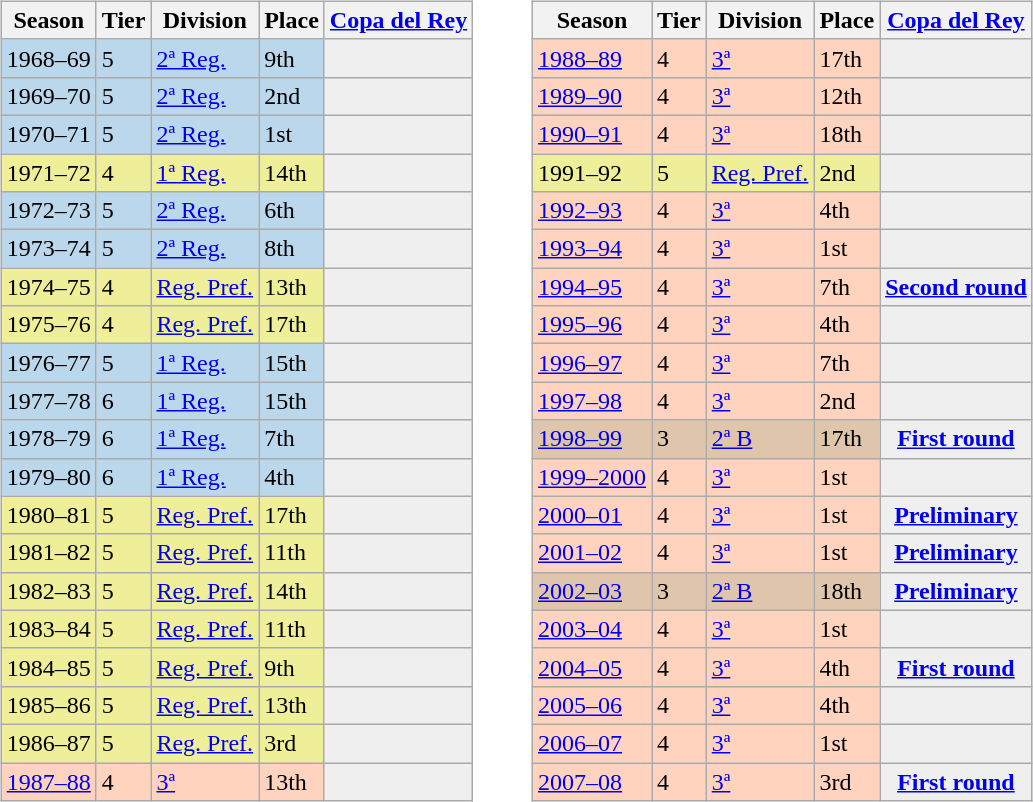<table>
<tr>
<td valign="top" width=50%><br><table class="wikitable">
<tr style="background:#f0f6fa;">
<th>Season</th>
<th>Tier</th>
<th>Division</th>
<th>Place</th>
<th><a href='#'>Copa del Rey</a></th>
</tr>
<tr>
<td style="background:#BBD7EC;">1968–69</td>
<td style="background:#BBD7EC;">5</td>
<td style="background:#BBD7EC;"><a href='#'>2ª Reg.</a></td>
<td style="background:#BBD7EC;">9th</td>
<th style="background:#efefef;"></th>
</tr>
<tr>
<td style="background:#BBD7EC;">1969–70</td>
<td style="background:#BBD7EC;">5</td>
<td style="background:#BBD7EC;"><a href='#'>2ª Reg.</a></td>
<td style="background:#BBD7EC;">2nd</td>
<th style="background:#efefef;"></th>
</tr>
<tr>
<td style="background:#BBD7EC;">1970–71</td>
<td style="background:#BBD7EC;">5</td>
<td style="background:#BBD7EC;"><a href='#'>2ª Reg.</a></td>
<td style="background:#BBD7EC;">1st</td>
<th style="background:#efefef;"></th>
</tr>
<tr>
<td style="background:#EFEF99;">1971–72</td>
<td style="background:#EFEF99;">4</td>
<td style="background:#EFEF99;"><a href='#'>1ª Reg.</a></td>
<td style="background:#EFEF99;">14th</td>
<th style="background:#efefef;"></th>
</tr>
<tr>
<td style="background:#BBD7EC;">1972–73</td>
<td style="background:#BBD7EC;">5</td>
<td style="background:#BBD7EC;"><a href='#'>2ª Reg.</a></td>
<td style="background:#BBD7EC;">6th</td>
<th style="background:#efefef;"></th>
</tr>
<tr>
<td style="background:#BBD7EC;">1973–74</td>
<td style="background:#BBD7EC;">5</td>
<td style="background:#BBD7EC;"><a href='#'>2ª Reg.</a></td>
<td style="background:#BBD7EC;">8th</td>
<th style="background:#efefef;"></th>
</tr>
<tr>
<td style="background:#EFEF99;">1974–75</td>
<td style="background:#EFEF99;">4</td>
<td style="background:#EFEF99;"><a href='#'>Reg. Pref.</a></td>
<td style="background:#EFEF99;">13th</td>
<th style="background:#efefef;"></th>
</tr>
<tr>
<td style="background:#EFEF99;">1975–76</td>
<td style="background:#EFEF99;">4</td>
<td style="background:#EFEF99;"><a href='#'>Reg. Pref.</a></td>
<td style="background:#EFEF99;">17th</td>
<th style="background:#efefef;"></th>
</tr>
<tr>
<td style="background:#BBD7EC;">1976–77</td>
<td style="background:#BBD7EC;">5</td>
<td style="background:#BBD7EC;"><a href='#'>1ª Reg.</a></td>
<td style="background:#BBD7EC;">15th</td>
<th style="background:#efefef;"></th>
</tr>
<tr>
<td style="background:#BBD7EC;">1977–78</td>
<td style="background:#BBD7EC;">6</td>
<td style="background:#BBD7EC;"><a href='#'>1ª Reg.</a></td>
<td style="background:#BBD7EC;">15th</td>
<th style="background:#efefef;"></th>
</tr>
<tr>
<td style="background:#BBD7EC;">1978–79</td>
<td style="background:#BBD7EC;">6</td>
<td style="background:#BBD7EC;"><a href='#'>1ª Reg.</a></td>
<td style="background:#BBD7EC;">7th</td>
<th style="background:#efefef;"></th>
</tr>
<tr>
<td style="background:#BBD7EC;">1979–80</td>
<td style="background:#BBD7EC;">6</td>
<td style="background:#BBD7EC;"><a href='#'>1ª Reg.</a></td>
<td style="background:#BBD7EC;">4th</td>
<th style="background:#efefef;"></th>
</tr>
<tr>
<td style="background:#EFEF99;">1980–81</td>
<td style="background:#EFEF99;">5</td>
<td style="background:#EFEF99;"><a href='#'>Reg. Pref.</a></td>
<td style="background:#EFEF99;">17th</td>
<th style="background:#efefef;"></th>
</tr>
<tr>
<td style="background:#EFEF99;">1981–82</td>
<td style="background:#EFEF99;">5</td>
<td style="background:#EFEF99;"><a href='#'>Reg. Pref.</a></td>
<td style="background:#EFEF99;">11th</td>
<th style="background:#efefef;"></th>
</tr>
<tr>
<td style="background:#EFEF99;">1982–83</td>
<td style="background:#EFEF99;">5</td>
<td style="background:#EFEF99;"><a href='#'>Reg. Pref.</a></td>
<td style="background:#EFEF99;">14th</td>
<th style="background:#efefef;"></th>
</tr>
<tr>
<td style="background:#EFEF99;">1983–84</td>
<td style="background:#EFEF99;">5</td>
<td style="background:#EFEF99;"><a href='#'>Reg. Pref.</a></td>
<td style="background:#EFEF99;">11th</td>
<th style="background:#efefef;"></th>
</tr>
<tr>
<td style="background:#EFEF99;">1984–85</td>
<td style="background:#EFEF99;">5</td>
<td style="background:#EFEF99;"><a href='#'>Reg. Pref.</a></td>
<td style="background:#EFEF99;">9th</td>
<th style="background:#efefef;"></th>
</tr>
<tr>
<td style="background:#EFEF99;">1985–86</td>
<td style="background:#EFEF99;">5</td>
<td style="background:#EFEF99;"><a href='#'>Reg. Pref.</a></td>
<td style="background:#EFEF99;">13th</td>
<th style="background:#efefef;"></th>
</tr>
<tr>
<td style="background:#EFEF99;">1986–87</td>
<td style="background:#EFEF99;">5</td>
<td style="background:#EFEF99;"><a href='#'>Reg. Pref.</a></td>
<td style="background:#EFEF99;">3rd</td>
<th style="background:#efefef;"></th>
</tr>
<tr>
<td style="background:#FFD3BD;"><a href='#'>1987–88</a></td>
<td style="background:#FFD3BD;">4</td>
<td style="background:#FFD3BD;"><a href='#'>3ª</a></td>
<td style="background:#FFD3BD;">13th</td>
<th style="background:#efefef;"></th>
</tr>
</table>
</td>
<td valign="top" width=50%><br><table class="wikitable">
<tr style="background:#f0f6fa;">
<th>Season</th>
<th>Tier</th>
<th>Division</th>
<th>Place</th>
<th><a href='#'>Copa del Rey</a></th>
</tr>
<tr>
<td style="background:#FFD3BD;"><a href='#'>1988–89</a></td>
<td style="background:#FFD3BD;">4</td>
<td style="background:#FFD3BD;"><a href='#'>3ª</a></td>
<td style="background:#FFD3BD;">17th</td>
<th style="background:#efefef;"></th>
</tr>
<tr>
<td style="background:#FFD3BD;"><a href='#'>1989–90</a></td>
<td style="background:#FFD3BD;">4</td>
<td style="background:#FFD3BD;"><a href='#'>3ª</a></td>
<td style="background:#FFD3BD;">12th</td>
<th style="background:#efefef;"></th>
</tr>
<tr>
<td style="background:#FFD3BD;"><a href='#'>1990–91</a></td>
<td style="background:#FFD3BD;">4</td>
<td style="background:#FFD3BD;"><a href='#'>3ª</a></td>
<td style="background:#FFD3BD;">18th</td>
<th style="background:#efefef;"></th>
</tr>
<tr>
<td style="background:#EFEF99;">1991–92</td>
<td style="background:#EFEF99;">5</td>
<td style="background:#EFEF99;"><a href='#'>Reg. Pref.</a></td>
<td style="background:#EFEF99;">2nd</td>
<th style="background:#efefef;"></th>
</tr>
<tr>
<td style="background:#FFD3BD;"><a href='#'>1992–93</a></td>
<td style="background:#FFD3BD;">4</td>
<td style="background:#FFD3BD;"><a href='#'>3ª</a></td>
<td style="background:#FFD3BD;">4th</td>
<td style="background:#efefef;"></td>
</tr>
<tr>
<td style="background:#FFD3BD;"><a href='#'>1993–94</a></td>
<td style="background:#FFD3BD;">4</td>
<td style="background:#FFD3BD;"><a href='#'>3ª</a></td>
<td style="background:#FFD3BD;">1st</td>
<th style="background:#efefef;"></th>
</tr>
<tr>
<td style="background:#FFD3BD;"><a href='#'>1994–95</a></td>
<td style="background:#FFD3BD;">4</td>
<td style="background:#FFD3BD;"><a href='#'>3ª</a></td>
<td style="background:#FFD3BD;">7th</td>
<th style="background:#efefef;"><a href='#'>Second round</a></th>
</tr>
<tr>
<td style="background:#FFD3BD;"><a href='#'>1995–96</a></td>
<td style="background:#FFD3BD;">4</td>
<td style="background:#FFD3BD;"><a href='#'>3ª</a></td>
<td style="background:#FFD3BD;">4th</td>
<th style="background:#efefef;"></th>
</tr>
<tr>
<td style="background:#FFD3BD;"><a href='#'>1996–97</a></td>
<td style="background:#FFD3BD;">4</td>
<td style="background:#FFD3BD;"><a href='#'>3ª</a></td>
<td style="background:#FFD3BD;">7th</td>
<td style="background:#efefef;"></td>
</tr>
<tr>
<td style="background:#FFD3BD;"><a href='#'>1997–98</a></td>
<td style="background:#FFD3BD;">4</td>
<td style="background:#FFD3BD;"><a href='#'>3ª</a></td>
<td style="background:#FFD3BD;">2nd</td>
<td style="background:#efefef;"></td>
</tr>
<tr>
<td style="background:#DEC5AB;"><a href='#'>1998–99</a></td>
<td style="background:#DEC5AB;">3</td>
<td style="background:#DEC5AB;"><a href='#'>2ª B</a></td>
<td style="background:#DEC5AB;">17th</td>
<th style="background:#efefef;"><a href='#'>First round</a></th>
</tr>
<tr>
<td style="background:#FFD3BD;"><a href='#'>1999–2000</a></td>
<td style="background:#FFD3BD;">4</td>
<td style="background:#FFD3BD;"><a href='#'>3ª</a></td>
<td style="background:#FFD3BD;">1st</td>
<th style="background:#efefef;"></th>
</tr>
<tr>
<td style="background:#FFD3BD;"><a href='#'>2000–01</a></td>
<td style="background:#FFD3BD;">4</td>
<td style="background:#FFD3BD;"><a href='#'>3ª</a></td>
<td style="background:#FFD3BD;">1st</td>
<th style="background:#efefef;"><a href='#'>Preliminary</a></th>
</tr>
<tr>
<td style="background:#FFD3BD;"><a href='#'>2001–02</a></td>
<td style="background:#FFD3BD;">4</td>
<td style="background:#FFD3BD;"><a href='#'>3ª</a></td>
<td style="background:#FFD3BD;">1st</td>
<th style="background:#efefef;"><a href='#'>Preliminary</a></th>
</tr>
<tr>
<td style="background:#DEC5AB;"><a href='#'>2002–03</a></td>
<td style="background:#DEC5AB;">3</td>
<td style="background:#DEC5AB;"><a href='#'>2ª B</a></td>
<td style="background:#DEC5AB;">18th</td>
<th style="background:#efefef;"><a href='#'>Preliminary</a></th>
</tr>
<tr>
<td style="background:#FFD3BD;"><a href='#'>2003–04</a></td>
<td style="background:#FFD3BD;">4</td>
<td style="background:#FFD3BD;"><a href='#'>3ª</a></td>
<td style="background:#FFD3BD;">1st</td>
<th style="background:#efefef;"></th>
</tr>
<tr>
<td style="background:#FFD3BD;"><a href='#'>2004–05</a></td>
<td style="background:#FFD3BD;">4</td>
<td style="background:#FFD3BD;"><a href='#'>3ª</a></td>
<td style="background:#FFD3BD;">4th</td>
<th style="background:#efefef;"><a href='#'>First round</a></th>
</tr>
<tr>
<td style="background:#FFD3BD;"><a href='#'>2005–06</a></td>
<td style="background:#FFD3BD;">4</td>
<td style="background:#FFD3BD;"><a href='#'>3ª</a></td>
<td style="background:#FFD3BD;">4th</td>
<th style="background:#efefef;"></th>
</tr>
<tr>
<td style="background:#FFD3BD;"><a href='#'>2006–07</a></td>
<td style="background:#FFD3BD;">4</td>
<td style="background:#FFD3BD;"><a href='#'>3ª</a></td>
<td style="background:#FFD3BD;">1st</td>
<th style="background:#efefef;"></th>
</tr>
<tr>
<td style="background:#FFD3BD;"><a href='#'>2007–08</a></td>
<td style="background:#FFD3BD;">4</td>
<td style="background:#FFD3BD;"><a href='#'>3ª</a></td>
<td style="background:#FFD3BD;">3rd</td>
<th style="background:#efefef;"><a href='#'>First round</a></th>
</tr>
</table>
</td>
</tr>
</table>
